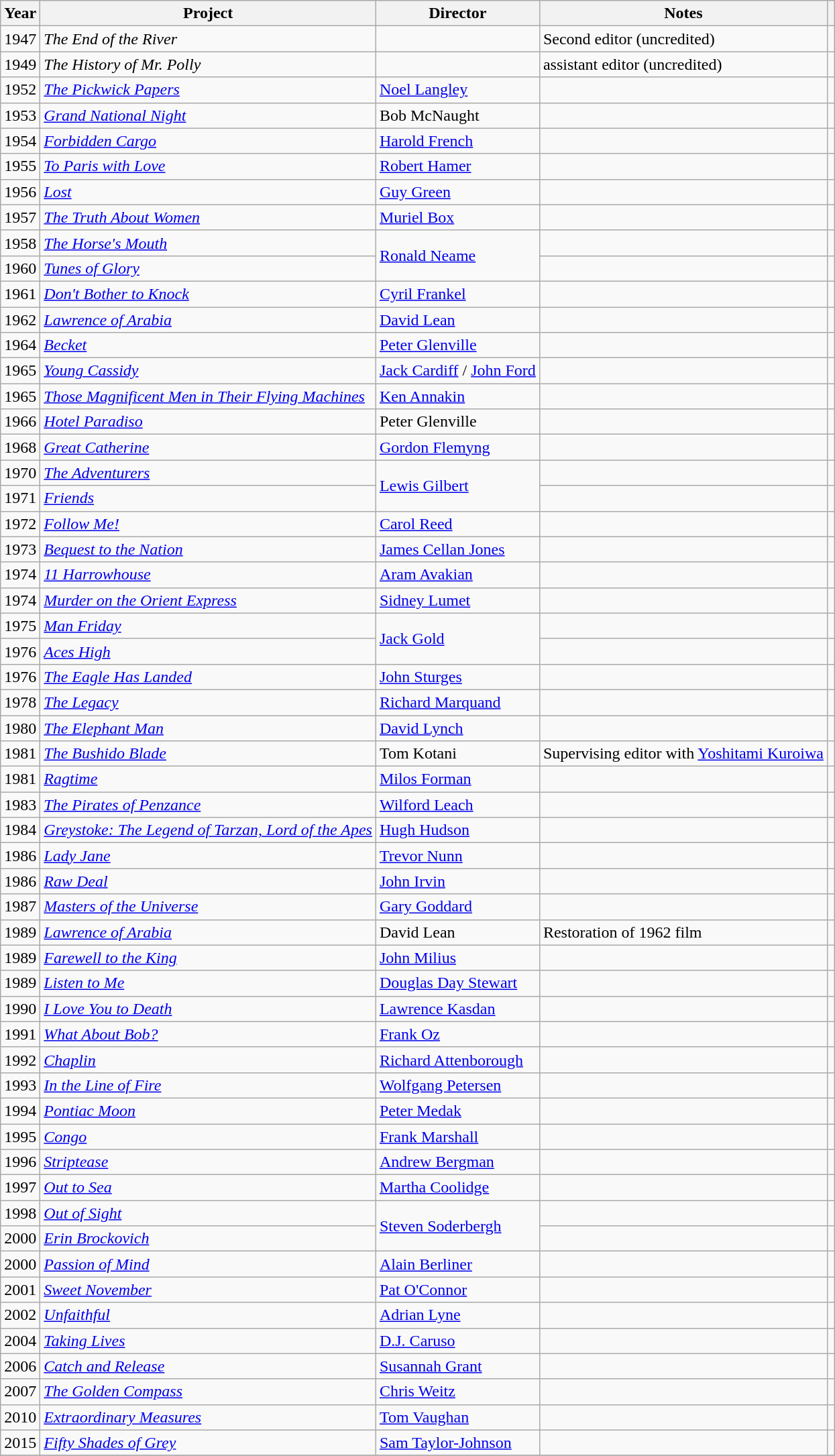<table class="wikitable sortable plainrowheaders">
<tr>
<th scope="col">Year</th>
<th scope="col">Project</th>
<th scope="col">Director</th>
<th scope="col">Notes</th>
<th scope="col" class="unsortable"></th>
</tr>
<tr>
<td>1947</td>
<td><em>The End of the River</em></td>
<td></td>
<td>Second editor (uncredited)</td>
<td></td>
</tr>
<tr>
<td>1949</td>
<td><em>The History of Mr. Polly</em></td>
<td></td>
<td>assistant editor (uncredited)</td>
<td></td>
</tr>
<tr>
<td>1952</td>
<td><em><a href='#'>The Pickwick Papers</a></em></td>
<td><a href='#'>Noel Langley</a></td>
<td></td>
<td></td>
</tr>
<tr>
<td>1953</td>
<td><em><a href='#'>Grand National Night</a></em></td>
<td>Bob McNaught</td>
<td></td>
<td></td>
</tr>
<tr>
<td>1954</td>
<td><em><a href='#'>Forbidden Cargo</a></em></td>
<td><a href='#'>Harold French</a></td>
<td></td>
<td></td>
</tr>
<tr>
<td>1955</td>
<td><em><a href='#'>To Paris with Love</a></em></td>
<td><a href='#'>Robert Hamer</a></td>
<td></td>
<td></td>
</tr>
<tr>
<td>1956</td>
<td><em><a href='#'>Lost</a></em></td>
<td><a href='#'>Guy Green</a></td>
<td></td>
<td></td>
</tr>
<tr>
<td>1957</td>
<td><em><a href='#'>The Truth About Women</a></em></td>
<td><a href='#'>Muriel Box</a></td>
<td></td>
<td></td>
</tr>
<tr>
<td>1958</td>
<td><em><a href='#'>The Horse's Mouth</a></em></td>
<td rowspan=2><a href='#'>Ronald Neame</a></td>
<td></td>
<td></td>
</tr>
<tr>
<td>1960</td>
<td><em><a href='#'>Tunes of Glory</a></em></td>
<td></td>
<td></td>
</tr>
<tr>
<td>1961</td>
<td><em><a href='#'>Don't Bother to Knock</a></em></td>
<td><a href='#'>Cyril Frankel</a></td>
<td></td>
<td></td>
</tr>
<tr>
<td>1962</td>
<td><em><a href='#'>Lawrence of Arabia</a></em></td>
<td><a href='#'>David Lean</a></td>
<td></td>
<td></td>
</tr>
<tr>
<td>1964</td>
<td><em><a href='#'>Becket</a></em></td>
<td><a href='#'>Peter Glenville</a></td>
<td></td>
<td></td>
</tr>
<tr>
<td>1965</td>
<td><em><a href='#'>Young Cassidy</a></em></td>
<td><a href='#'>Jack Cardiff</a> / <a href='#'>John Ford</a></td>
<td></td>
<td></td>
</tr>
<tr>
<td>1965</td>
<td><em><a href='#'>Those Magnificent Men in Their Flying Machines</a></em></td>
<td><a href='#'>Ken Annakin</a></td>
<td></td>
<td></td>
</tr>
<tr>
<td>1966</td>
<td><em><a href='#'>Hotel Paradiso</a></em></td>
<td>Peter Glenville</td>
<td></td>
<td></td>
</tr>
<tr>
<td>1968</td>
<td><em><a href='#'>Great Catherine</a></em></td>
<td><a href='#'>Gordon Flemyng</a></td>
<td></td>
<td></td>
</tr>
<tr>
<td>1970</td>
<td><em><a href='#'>The Adventurers</a></em></td>
<td rowspan=2><a href='#'>Lewis Gilbert</a></td>
<td></td>
<td></td>
</tr>
<tr>
<td>1971</td>
<td><em><a href='#'>Friends</a></em></td>
<td></td>
<td></td>
</tr>
<tr>
<td>1972</td>
<td><em><a href='#'>Follow Me!</a></em></td>
<td><a href='#'>Carol Reed</a></td>
<td></td>
<td></td>
</tr>
<tr>
<td>1973</td>
<td><em><a href='#'>Bequest to the Nation</a></em></td>
<td><a href='#'>James Cellan Jones</a></td>
<td></td>
<td></td>
</tr>
<tr>
<td>1974</td>
<td><em><a href='#'>11 Harrowhouse</a></em></td>
<td><a href='#'>Aram Avakian</a></td>
<td></td>
<td></td>
</tr>
<tr>
<td>1974</td>
<td><em><a href='#'>Murder on the Orient Express</a></em></td>
<td><a href='#'>Sidney Lumet</a></td>
<td></td>
<td></td>
</tr>
<tr>
<td>1975</td>
<td><em><a href='#'>Man Friday</a></em></td>
<td rowspan=2><a href='#'>Jack Gold</a></td>
<td></td>
<td></td>
</tr>
<tr>
<td>1976</td>
<td><em><a href='#'>Aces High</a></em></td>
<td></td>
<td></td>
</tr>
<tr>
<td>1976</td>
<td><em><a href='#'>The Eagle Has Landed</a></em></td>
<td><a href='#'>John Sturges</a></td>
<td></td>
<td></td>
</tr>
<tr>
<td>1978</td>
<td><em><a href='#'>The Legacy</a></em></td>
<td><a href='#'>Richard Marquand</a></td>
<td></td>
<td></td>
</tr>
<tr>
<td>1980</td>
<td><em><a href='#'>The Elephant Man</a></em></td>
<td><a href='#'>David Lynch</a></td>
<td></td>
<td></td>
</tr>
<tr>
<td>1981</td>
<td><em><a href='#'>The Bushido Blade</a></em></td>
<td>Tom Kotani</td>
<td>Supervising editor with <a href='#'>Yoshitami Kuroiwa</a></td>
<td></td>
</tr>
<tr>
<td>1981</td>
<td><em><a href='#'>Ragtime</a></em></td>
<td><a href='#'>Milos Forman</a></td>
<td></td>
<td></td>
</tr>
<tr>
<td>1983</td>
<td><em><a href='#'>The Pirates of Penzance</a></em></td>
<td><a href='#'>Wilford Leach</a></td>
<td></td>
<td></td>
</tr>
<tr>
<td>1984</td>
<td><em><a href='#'>Greystoke: The Legend of Tarzan, Lord of the Apes</a></em></td>
<td><a href='#'>Hugh Hudson</a></td>
<td></td>
<td></td>
</tr>
<tr>
<td>1986</td>
<td><em><a href='#'>Lady Jane</a></em></td>
<td><a href='#'>Trevor Nunn</a></td>
<td></td>
<td></td>
</tr>
<tr>
<td>1986</td>
<td><em><a href='#'>Raw Deal</a></em></td>
<td><a href='#'>John Irvin</a></td>
<td></td>
<td></td>
</tr>
<tr>
<td>1987</td>
<td><em><a href='#'>Masters of the Universe</a></em></td>
<td><a href='#'>Gary Goddard</a></td>
<td></td>
<td></td>
</tr>
<tr>
<td>1989</td>
<td><em><a href='#'>Lawrence of Arabia</a></em></td>
<td>David Lean</td>
<td>Restoration of 1962 film</td>
<td></td>
</tr>
<tr>
<td>1989</td>
<td><em><a href='#'>Farewell to the King</a></em></td>
<td><a href='#'>John Milius</a></td>
<td></td>
<td></td>
</tr>
<tr>
<td>1989</td>
<td><em><a href='#'>Listen to Me</a></em></td>
<td><a href='#'>Douglas Day Stewart</a></td>
<td></td>
<td></td>
</tr>
<tr>
<td>1990</td>
<td><em><a href='#'>I Love You to Death</a></em></td>
<td><a href='#'>Lawrence Kasdan</a></td>
<td></td>
<td></td>
</tr>
<tr>
<td>1991</td>
<td><em><a href='#'>What About Bob?</a></em></td>
<td><a href='#'>Frank Oz</a></td>
<td></td>
<td></td>
</tr>
<tr>
<td>1992</td>
<td><em><a href='#'>Chaplin</a></em></td>
<td><a href='#'>Richard Attenborough</a></td>
<td></td>
<td></td>
</tr>
<tr>
<td>1993</td>
<td><em><a href='#'>In the Line of Fire</a></em></td>
<td><a href='#'>Wolfgang Petersen</a></td>
<td></td>
<td></td>
</tr>
<tr>
<td>1994</td>
<td><em><a href='#'>Pontiac Moon</a></em></td>
<td><a href='#'>Peter Medak</a></td>
<td></td>
<td></td>
</tr>
<tr>
<td>1995</td>
<td><em><a href='#'>Congo</a></em></td>
<td><a href='#'>Frank Marshall</a></td>
<td></td>
<td></td>
</tr>
<tr>
<td>1996</td>
<td><em><a href='#'>Striptease</a></em></td>
<td><a href='#'>Andrew Bergman</a></td>
<td></td>
<td></td>
</tr>
<tr>
<td>1997</td>
<td><em><a href='#'>Out to Sea</a></em></td>
<td><a href='#'>Martha Coolidge</a></td>
<td></td>
<td></td>
</tr>
<tr>
<td>1998</td>
<td><em><a href='#'>Out of Sight</a></em></td>
<td rowspan=2><a href='#'>Steven Soderbergh</a></td>
<td></td>
<td></td>
</tr>
<tr>
<td>2000</td>
<td><em><a href='#'>Erin Brockovich</a></em></td>
<td></td>
<td></td>
</tr>
<tr>
<td>2000</td>
<td><em><a href='#'>Passion of Mind</a></em></td>
<td><a href='#'>Alain Berliner</a></td>
<td></td>
<td></td>
</tr>
<tr>
<td>2001</td>
<td><em><a href='#'>Sweet November</a></em></td>
<td><a href='#'>Pat O'Connor</a></td>
<td></td>
<td></td>
</tr>
<tr>
<td>2002</td>
<td><em><a href='#'>Unfaithful</a></em></td>
<td><a href='#'>Adrian Lyne</a></td>
<td></td>
<td></td>
</tr>
<tr>
<td>2004</td>
<td><em><a href='#'>Taking Lives</a></em></td>
<td><a href='#'>D.J. Caruso</a></td>
<td></td>
<td></td>
</tr>
<tr>
<td>2006</td>
<td><em><a href='#'>Catch and Release</a></em></td>
<td><a href='#'>Susannah Grant</a></td>
<td></td>
<td></td>
</tr>
<tr>
<td>2007</td>
<td><em><a href='#'>The Golden Compass</a></em></td>
<td><a href='#'>Chris Weitz</a></td>
<td></td>
<td></td>
</tr>
<tr>
<td>2010</td>
<td><em><a href='#'>Extraordinary Measures</a></em></td>
<td><a href='#'>Tom Vaughan</a></td>
<td></td>
<td></td>
</tr>
<tr>
<td>2015</td>
<td><em><a href='#'>Fifty Shades of Grey</a></em></td>
<td><a href='#'>Sam Taylor-Johnson</a></td>
<td></td>
<td></td>
</tr>
<tr>
</tr>
</table>
